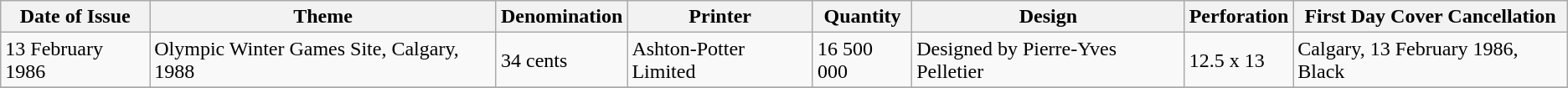<table class="wikitable sortable">
<tr>
<th>Date of Issue</th>
<th>Theme</th>
<th>Denomination</th>
<th>Printer</th>
<th>Quantity</th>
<th>Design</th>
<th>Perforation</th>
<th>First Day Cover Cancellation</th>
</tr>
<tr>
<td>13 February 1986</td>
<td>Olympic Winter Games Site, Calgary, 1988</td>
<td>34 cents</td>
<td>Ashton-Potter Limited</td>
<td>16 500 000</td>
<td>Designed by Pierre-Yves Pelletier</td>
<td>12.5 x 13</td>
<td>Calgary, 13 February 1986, Black</td>
</tr>
<tr>
</tr>
</table>
